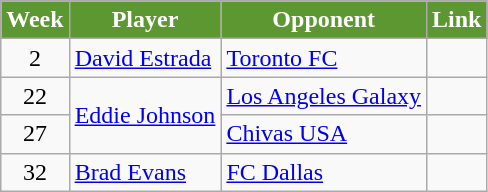<table class=wikitable>
<tr>
<th style="background:#5d9731; color:white; text-align:center;">Week</th>
<th style="background:#5d9731; color:white; text-align:center;">Player</th>
<th style="background:#5d9731; color:white; text-align:center;">Opponent</th>
<th style="background:#5d9731; color:white; text-align:center;">Link</th>
</tr>
<tr>
<td align=center>2</td>
<td> <a href='#'>David Estrada</a></td>
<td><a href='#'>Toronto FC</a></td>
<td></td>
</tr>
<tr>
<td align=center>22</td>
<td rowspan=2> <a href='#'>Eddie Johnson</a></td>
<td><a href='#'>Los Angeles Galaxy</a></td>
<td></td>
</tr>
<tr>
<td align=center>27</td>
<td><a href='#'>Chivas USA</a></td>
<td></td>
</tr>
<tr>
<td align=center>32</td>
<td> <a href='#'>Brad Evans</a></td>
<td><a href='#'>FC Dallas</a></td>
<td></td>
</tr>
</table>
